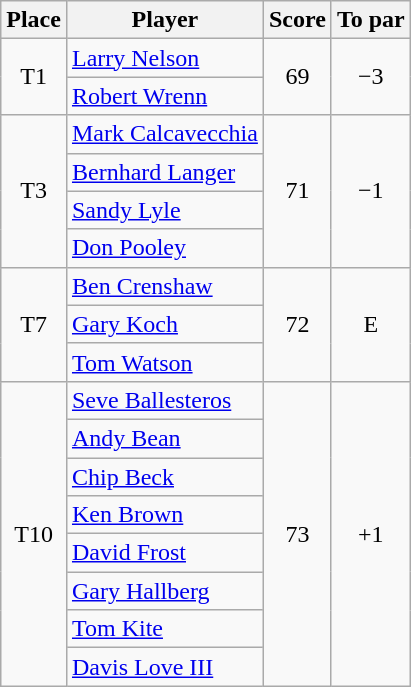<table class="wikitable">
<tr>
<th>Place</th>
<th>Player</th>
<th>Score</th>
<th>To par</th>
</tr>
<tr>
<td rowspan=2 align="center">T1</td>
<td> <a href='#'>Larry Nelson</a></td>
<td rowspan=2 align="center">69</td>
<td rowspan=2 align="center">−3</td>
</tr>
<tr>
<td> <a href='#'>Robert Wrenn</a></td>
</tr>
<tr>
<td rowspan=4 align="center">T3</td>
<td> <a href='#'>Mark Calcavecchia</a></td>
<td rowspan=4 align="center">71</td>
<td rowspan=4 align="center">−1</td>
</tr>
<tr>
<td> <a href='#'>Bernhard Langer</a></td>
</tr>
<tr>
<td> <a href='#'>Sandy Lyle</a></td>
</tr>
<tr>
<td> <a href='#'>Don Pooley</a></td>
</tr>
<tr>
<td rowspan=3 align="center">T7</td>
<td> <a href='#'>Ben Crenshaw</a></td>
<td rowspan=3 align="center">72</td>
<td rowspan=3 align="center">E</td>
</tr>
<tr>
<td> <a href='#'>Gary Koch</a></td>
</tr>
<tr>
<td> <a href='#'>Tom Watson</a></td>
</tr>
<tr>
<td rowspan=8 align="center">T10</td>
<td> <a href='#'>Seve Ballesteros</a></td>
<td rowspan=8 align="center">73</td>
<td rowspan=8 align="center">+1</td>
</tr>
<tr>
<td> <a href='#'>Andy Bean</a></td>
</tr>
<tr>
<td> <a href='#'>Chip Beck</a></td>
</tr>
<tr>
<td> <a href='#'>Ken Brown</a></td>
</tr>
<tr>
<td> <a href='#'>David Frost</a></td>
</tr>
<tr>
<td> <a href='#'>Gary Hallberg</a></td>
</tr>
<tr>
<td> <a href='#'>Tom Kite</a></td>
</tr>
<tr>
<td> <a href='#'>Davis Love III</a></td>
</tr>
</table>
